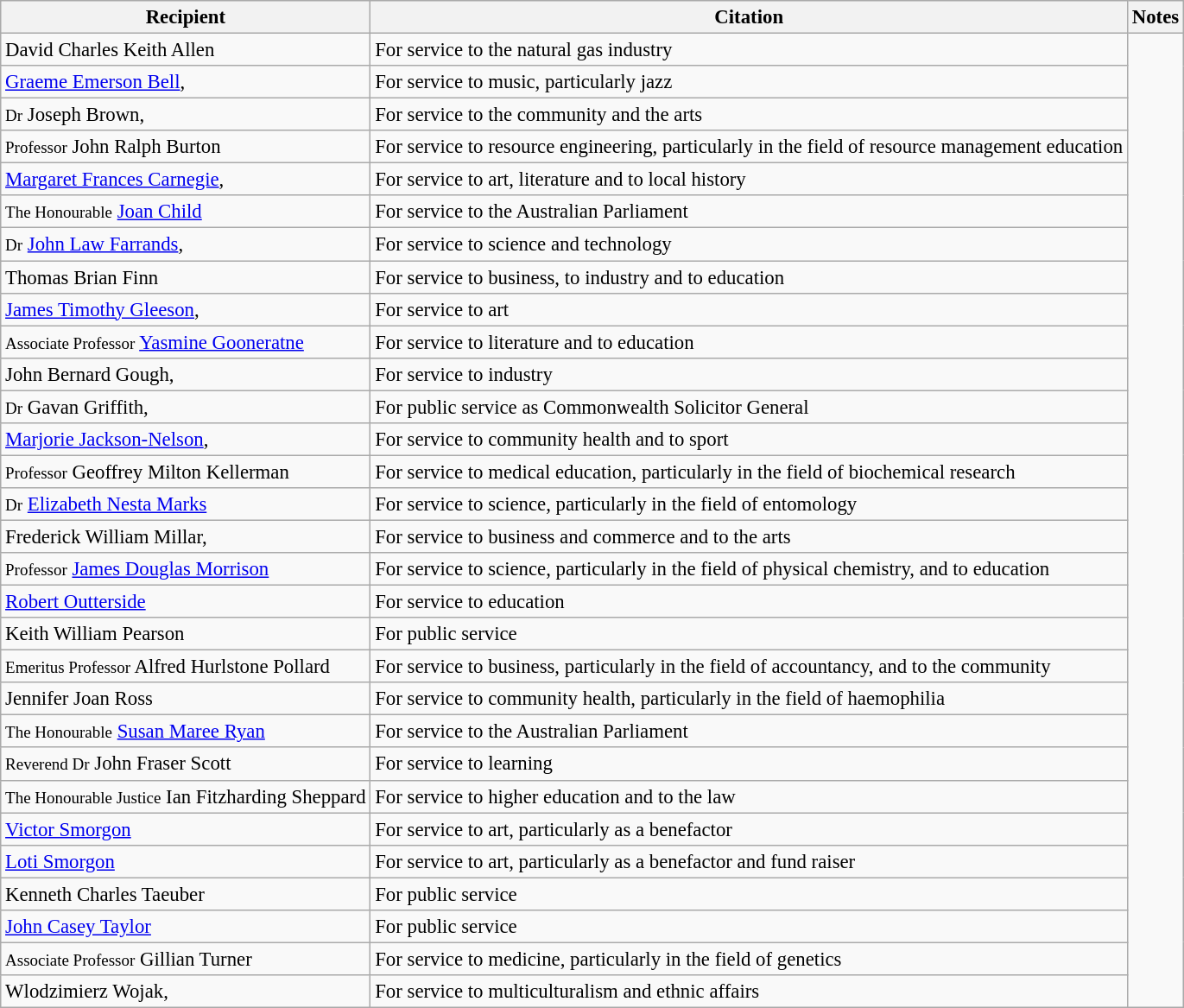<table class="wikitable" style="font-size:95%;">
<tr>
<th>Recipient</th>
<th>Citation</th>
<th>Notes</th>
</tr>
<tr>
<td>David Charles Keith Allen</td>
<td>For service to the natural gas industry</td>
<td rowspan="30"></td>
</tr>
<tr>
<td><a href='#'>Graeme Emerson Bell</a>, </td>
<td>For service to music, particularly jazz</td>
</tr>
<tr>
<td><small>Dr</small> Joseph Brown, </td>
<td>For service to the community and the arts</td>
</tr>
<tr>
<td><small>Professor</small> John Ralph Burton</td>
<td>For service to resource engineering, particularly in the field of resource management education</td>
</tr>
<tr>
<td><a href='#'>Margaret Frances Carnegie</a>, </td>
<td>For service to art, literature and to local history</td>
</tr>
<tr>
<td><small>The Honourable</small> <a href='#'>Joan Child</a></td>
<td>For service to the Australian Parliament</td>
</tr>
<tr>
<td><small>Dr</small> <a href='#'>John Law Farrands</a>, </td>
<td>For service to science and technology</td>
</tr>
<tr>
<td>Thomas Brian Finn</td>
<td>For service to business, to industry and to education</td>
</tr>
<tr>
<td><a href='#'>James Timothy Gleeson</a>, </td>
<td>For service to art</td>
</tr>
<tr>
<td><small>Associate Professor</small> <a href='#'>Yasmine Gooneratne</a></td>
<td>For service to literature and to education</td>
</tr>
<tr>
<td>John Bernard Gough, </td>
<td>For service to industry</td>
</tr>
<tr>
<td><small>Dr</small> Gavan Griffith, </td>
<td>For public service as Commonwealth Solicitor General</td>
</tr>
<tr>
<td><a href='#'>Marjorie Jackson-Nelson</a>, </td>
<td>For service to community health and to sport</td>
</tr>
<tr>
<td><small>Professor</small> Geoffrey Milton Kellerman</td>
<td>For service to medical education, particularly in the field of biochemical research</td>
</tr>
<tr>
<td><small>Dr</small> <a href='#'>Elizabeth Nesta Marks</a></td>
<td>For service to science, particularly in the field of entomology</td>
</tr>
<tr>
<td>Frederick William Millar, </td>
<td>For service to business and commerce and to the arts</td>
</tr>
<tr>
<td><small>Professor</small> <a href='#'>James Douglas Morrison</a></td>
<td>For service to science, particularly in the field of physical chemistry, and to education</td>
</tr>
<tr>
<td><a href='#'>Robert Outterside</a></td>
<td>For service to education</td>
</tr>
<tr>
<td>Keith William Pearson</td>
<td>For public service</td>
</tr>
<tr>
<td><small>Emeritus Professor</small> Alfred Hurlstone Pollard</td>
<td>For service to business, particularly in the field of accountancy, and to the community</td>
</tr>
<tr>
<td>Jennifer Joan Ross</td>
<td>For service to community health, particularly in the field of haemophilia</td>
</tr>
<tr>
<td><small>The Honourable</small> <a href='#'>Susan Maree Ryan</a></td>
<td>For service to the Australian Parliament</td>
</tr>
<tr>
<td><small>Reverend Dr</small> John Fraser Scott</td>
<td>For service to learning</td>
</tr>
<tr>
<td><small>The Honourable Justice</small> Ian Fitzharding Sheppard</td>
<td>For service to higher education and to the law</td>
</tr>
<tr>
<td><a href='#'>Victor Smorgon</a></td>
<td>For service to art, particularly as a benefactor</td>
</tr>
<tr>
<td><a href='#'>Loti Smorgon</a></td>
<td>For service to art, particularly as a benefactor and fund raiser</td>
</tr>
<tr>
<td>Kenneth Charles Taeuber</td>
<td>For public service</td>
</tr>
<tr>
<td><a href='#'>John Casey Taylor</a></td>
<td>For public service</td>
</tr>
<tr>
<td><small>Associate Professor</small> Gillian Turner</td>
<td>For service to medicine, particularly in the field of genetics</td>
</tr>
<tr>
<td>Wlodzimierz Wojak, </td>
<td>For service to multiculturalism and ethnic affairs</td>
</tr>
</table>
